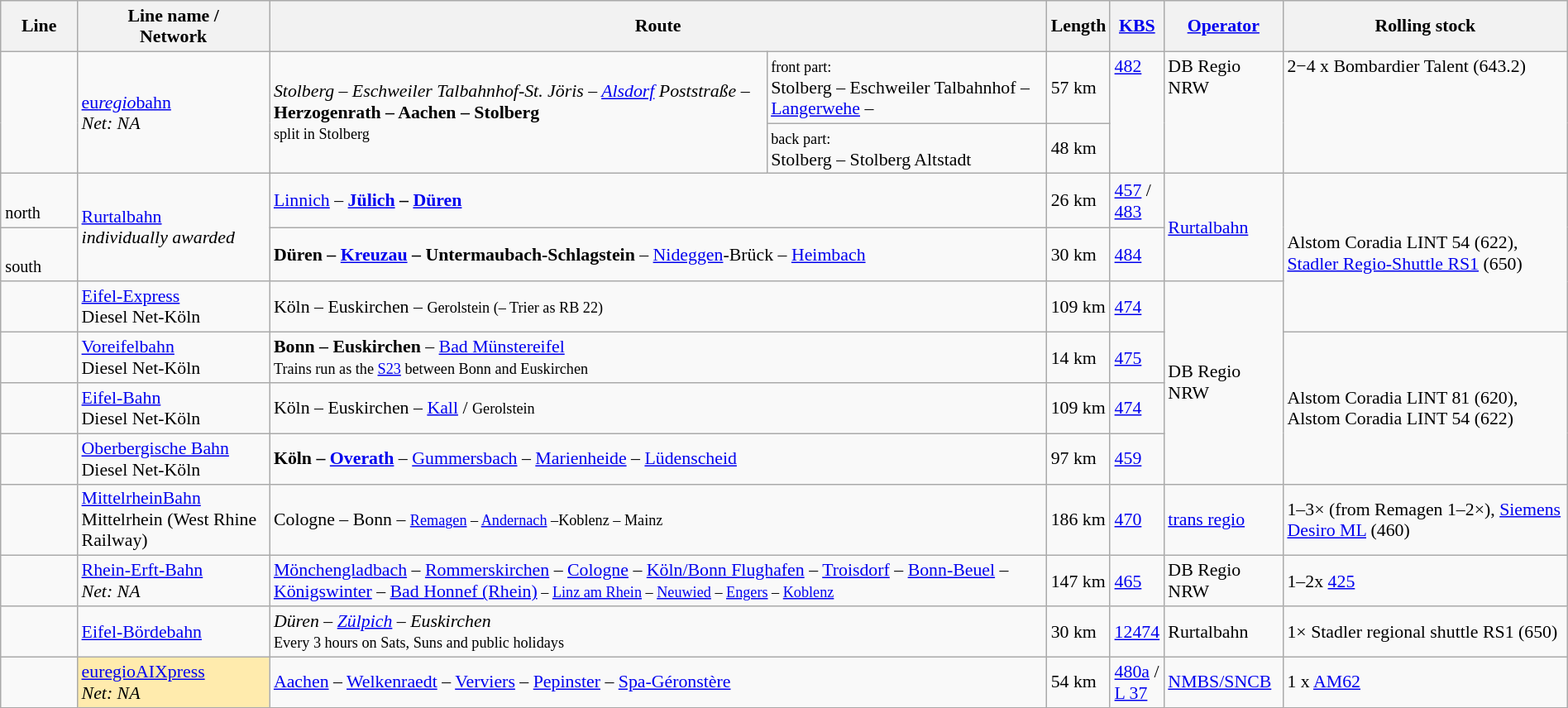<table class="wikitable" style="font-size:91%; width:100%;">
<tr class="hintergrundfarbe5">
<th width="55">Line</th>
<th>Line name /<br>Network</th>
<th colspan="2">Route</th>
<th>Length</th>
<th width="20"><a href='#'>KBS</a></th>
<th><a href='#'>Operator</a></th>
<th>Rolling stock</th>
</tr>
<tr>
<td rowspan="2" style="font-size:111%;"></td>
<td rowspan="2"><a href='#'>eu<em>regio</em>bahn</a><br> <em>Net: NA</em></td>
<td rowspan="2"><em> Stolberg – Eschweiler Talbahnhof-St. Jöris – <a href='#'>Alsdorf</a> Poststraße –</em> <strong>Herzogenrath – Aachen – Stolberg</strong><br><small>split in Stolberg</small></td>
<td><small>front part:</small><br>Stolberg – Eschweiler Talbahnhof – <a href='#'>Langerwehe</a> – </td>
<td>57 km</td>
<td rowspan="2" valign="top"><a href='#'>482</a></td>
<td rowspan="2" valign="top">DB Regio NRW</td>
<td rowspan="2" valign="top">2−4 x Bombardier Talent (643.2)</td>
</tr>
<tr>
<td><small>back part:</small><br>Stolberg – Stolberg Altstadt</td>
<td>48 km</td>
</tr>
<tr>
<td style="font-size:111%;"><br><small>north</small></td>
<td rowspan="2"><a href='#'>Rurtalbahn</a><br><em>individually awarded</em></td>
<td colspan="2"><a href='#'>Linnich</a> – <strong><a href='#'>Jülich</a> – <a href='#'>Düren</a></strong></td>
<td>26 km</td>
<td><a href='#'>457</a> / <a href='#'>483</a></td>
<td rowspan="2"><a href='#'>Rurtalbahn</a></td>
<td rowspan="3">Alstom Coradia LINT 54 (622), <a href='#'>Stadler Regio-Shuttle RS1</a> (650)</td>
</tr>
<tr>
<td style="font-size:111%;"><br><small>south</small></td>
<td colspan="2"><strong>Düren – <a href='#'>Kreuzau</a> – Untermaubach-Schlagstein</strong> – <a href='#'>Nideggen</a>-Brück – <a href='#'>Heimbach</a></td>
<td>30 km</td>
<td><a href='#'>484</a></td>
</tr>
<tr>
<td style="font-size:111%;"></td>
<td><a href='#'>Eifel-Express</a><br>Diesel Net-Köln</td>
<td colspan="2">Köln – Euskirchen – <small>Gerolstein (– Trier as RB 22)</small></td>
<td>109 km</td>
<td><a href='#'>474</a></td>
<td rowspan="4">DB Regio NRW</td>
</tr>
<tr>
<td style="font-size:111%;"></td>
<td><a href='#'>Voreifelbahn</a><br>Diesel Net-Köln</td>
<td colspan="2"><strong>Bonn – Euskirchen</strong> – <a href='#'>Bad Münstereifel</a> <br><small>Trains run as the <a href='#'>S23</a> between Bonn and Euskirchen</small></td>
<td>14 km</td>
<td><a href='#'>475</a></td>
<td rowspan="3">Alstom Coradia LINT 81 (620), Alstom Coradia LINT 54 (622)</td>
</tr>
<tr>
<td style="font-size:111%;"></td>
<td><a href='#'>Eifel-Bahn</a><br>Diesel Net-Köln</td>
<td colspan="2">Köln – Euskirchen – <a href='#'>Kall</a> / <small>Gerolstein</small></td>
<td>109 km</td>
<td><a href='#'>474</a></td>
</tr>
<tr>
<td style="font-size:111%;"></td>
<td><a href='#'>Oberbergische Bahn</a><br>Diesel Net-Köln</td>
<td colspan="2"><strong>Köln – <a href='#'>Overath</a></strong> – <a href='#'>Gummersbach</a> – <a href='#'>Marienheide</a>  – <a href='#'>Lüdenscheid</a></td>
<td>97 km</td>
<td><a href='#'>459</a></td>
</tr>
<tr>
<td style="font-size:111%;"></td>
<td><a href='#'>MittelrheinBahn</a><br>Mittelrhein (West Rhine Railway)</td>
<td colspan="2">Cologne – Bonn – <small><a href='#'>Remagen</a> – <a href='#'>Andernach</a> –Koblenz – Mainz</small></td>
<td>186 km</td>
<td><a href='#'>470</a></td>
<td><a href='#'>trans regio</a></td>
<td>1–3× (from Remagen 1–2×), <a href='#'>Siemens Desiro ML</a> (460)</td>
</tr>
<tr>
<td style="font-size:111%;"></td>
<td><a href='#'>Rhein-Erft-Bahn</a><br> <em>Net: NA</em></td>
<td colspan="2"><a href='#'>Mönchengladbach</a> – <a href='#'>Rommerskirchen</a> – <a href='#'>Cologne</a> – <a href='#'>Köln/Bonn Flughafen</a> – <a href='#'>Troisdorf</a> – <a href='#'>Bonn-Beuel</a> – <a href='#'>Königswinter</a> – <a href='#'>Bad Honnef (Rhein)</a><small> – <a href='#'>Linz am Rhein</a> – <a href='#'>Neuwied</a> – <a href='#'>Engers</a> – <a href='#'>Koblenz</a></small></td>
<td>147 km</td>
<td><a href='#'>465</a></td>
<td>DB Regio NRW</td>
<td>1–2x <a href='#'>425</a></td>
</tr>
<tr>
<td style="font-size:111%;"></td>
<td><a href='#'>Eifel-Bördebahn</a></td>
<td colspan="2"><em>Düren – <a href='#'>Zülpich</a> – Euskirchen</em><br><small>Every 3 hours on Sats, Suns and public holidays</small></td>
<td>30 km</td>
<td><a href='#'>12474</a></td>
<td>Rurtalbahn</td>
<td>1× Stadler regional shuttle RS1 (650)</td>
</tr>
<tr>
<td style="font-size:111%;"><br></td>
<td style="background-color:#FFEBAD"><a href='#'>euregioAIXpress</a><br> <em>Net: NA</em></td>
<td colspan="2"><a href='#'>Aachen</a> – <a href='#'>Welkenraedt</a> – <a href='#'>Verviers</a> – <a href='#'>Pepinster</a> – <a href='#'>Spa-Géronstère</a></td>
<td>54 km</td>
<td><a href='#'>480a</a> / <a href='#'>L 37</a></td>
<td><a href='#'>NMBS/SNCB</a></td>
<td>1 x <a href='#'>AM62</a></td>
</tr>
</table>
